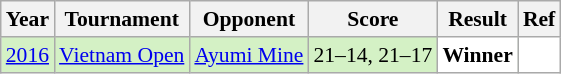<table class="sortable wikitable" style="font-size: 90%;">
<tr>
<th>Year</th>
<th>Tournament</th>
<th>Opponent</th>
<th>Score</th>
<th>Result</th>
<th>Ref</th>
</tr>
<tr style="background:#D4F1C5">
<td align="center"><a href='#'>2016</a></td>
<td align="left"><a href='#'>Vietnam Open</a></td>
<td align="left"> <a href='#'>Ayumi Mine</a></td>
<td align="left">21–14, 21–17</td>
<td style="text-align:left; background:white"> <strong>Winner</strong></td>
<td style="text-align:center; background:white"></td>
</tr>
</table>
